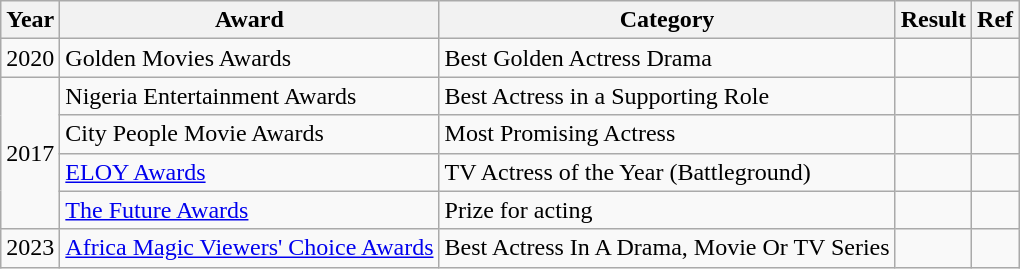<table class="wikitable sortable">
<tr>
<th>Year</th>
<th>Award</th>
<th>Category</th>
<th>Result</th>
<th>Ref</th>
</tr>
<tr>
<td>2020</td>
<td>Golden Movies Awards</td>
<td Best Golden Actress Drama>Best Golden Actress Drama</td>
<td></td>
<td></td>
</tr>
<tr>
<td rowspan="4">2017</td>
<td>Nigeria Entertainment Awards</td>
<td>Best Actress in a Supporting Role</td>
<td></td>
<td></td>
</tr>
<tr>
<td>City People Movie Awards</td>
<td>Most Promising Actress</td>
<td></td>
<td></td>
</tr>
<tr>
<td><a href='#'>ELOY Awards</a></td>
<td>TV Actress of the Year (Battleground)</td>
<td></td>
<td></td>
</tr>
<tr>
<td><a href='#'>The Future Awards</a></td>
<td>Prize for acting</td>
<td></td>
<td></td>
</tr>
<tr>
<td>2023</td>
<td><a href='#'>Africa Magic Viewers' Choice Awards</a></td>
<td>Best Actress In A Drama, Movie Or TV Series</td>
<td></td>
<td></td>
</tr>
</table>
